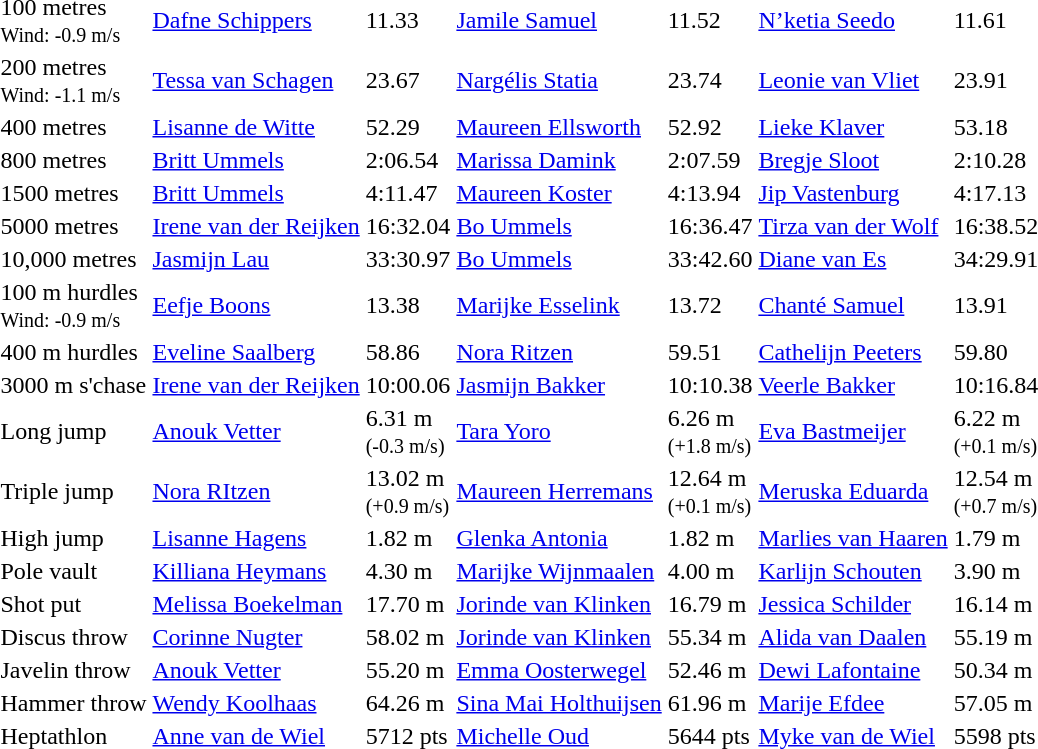<table>
<tr>
<td>100 metres<br><small>Wind: -0.9 m/s</small></td>
<td><a href='#'>Dafne Schippers</a></td>
<td>11.33</td>
<td><a href='#'>Jamile Samuel</a></td>
<td>11.52</td>
<td><a href='#'>N’ketia Seedo</a></td>
<td>11.61</td>
</tr>
<tr>
<td>200 metres<br><small>Wind: -1.1 m/s</small></td>
<td><a href='#'>Tessa van Schagen</a></td>
<td>23.67</td>
<td><a href='#'>Nargélis Statia</a></td>
<td>23.74</td>
<td><a href='#'>Leonie van Vliet</a></td>
<td>23.91</td>
</tr>
<tr>
<td>400 metres</td>
<td><a href='#'>Lisanne de Witte</a></td>
<td>52.29</td>
<td><a href='#'>Maureen Ellsworth</a></td>
<td>52.92</td>
<td><a href='#'>Lieke Klaver</a></td>
<td>53.18</td>
</tr>
<tr>
<td>800 metres</td>
<td><a href='#'>Britt Ummels</a></td>
<td>2:06.54</td>
<td><a href='#'>Marissa Damink</a></td>
<td>2:07.59</td>
<td><a href='#'>Bregje Sloot</a></td>
<td>2:10.28</td>
</tr>
<tr>
<td>1500 metres</td>
<td><a href='#'>Britt Ummels</a></td>
<td>4:11.47</td>
<td><a href='#'>Maureen Koster</a></td>
<td>4:13.94</td>
<td><a href='#'>Jip Vastenburg</a></td>
<td>4:17.13</td>
</tr>
<tr>
<td>5000 metres</td>
<td><a href='#'>Irene van der Reijken</a></td>
<td>16:32.04</td>
<td><a href='#'>Bo Ummels</a></td>
<td>16:36.47</td>
<td><a href='#'>Tirza van der Wolf</a></td>
<td>16:38.52</td>
</tr>
<tr>
<td>10,000 metres</td>
<td><a href='#'>Jasmijn Lau</a></td>
<td>33:30.97</td>
<td><a href='#'>Bo Ummels</a></td>
<td>33:42.60</td>
<td><a href='#'>Diane van Es</a></td>
<td>34:29.91</td>
</tr>
<tr>
<td>100 m hurdles<br><small>Wind: -0.9 m/s</small></td>
<td><a href='#'>Eefje Boons</a></td>
<td>13.38</td>
<td><a href='#'>Marijke Esselink</a></td>
<td>13.72</td>
<td><a href='#'>Chanté Samuel</a></td>
<td>13.91</td>
</tr>
<tr>
<td>400 m hurdles</td>
<td><a href='#'>Eveline Saalberg</a></td>
<td>58.86</td>
<td><a href='#'>Nora Ritzen</a></td>
<td>59.51</td>
<td><a href='#'>Cathelijn Peeters</a></td>
<td>59.80</td>
</tr>
<tr>
<td>3000 m s'chase</td>
<td><a href='#'>Irene van der Reijken</a></td>
<td>10:00.06</td>
<td><a href='#'>Jasmijn Bakker</a></td>
<td>10:10.38</td>
<td><a href='#'>Veerle Bakker</a></td>
<td>10:16.84</td>
</tr>
<tr>
<td>Long jump</td>
<td><a href='#'>Anouk Vetter</a></td>
<td>6.31 m<br><small>(-0.3 m/s)</small></td>
<td><a href='#'>Tara Yoro</a></td>
<td>6.26 m<br><small>(+1.8 m/s)</small></td>
<td><a href='#'>Eva Bastmeijer</a></td>
<td>6.22 m<br><small>(+0.1 m/s)</small></td>
</tr>
<tr>
<td>Triple jump</td>
<td><a href='#'>Nora RItzen</a></td>
<td>13.02 m<br><small>(+0.9 m/s)</small></td>
<td><a href='#'>Maureen Herremans</a></td>
<td>12.64 m<br><small>(+0.1 m/s)</small></td>
<td><a href='#'>Meruska Eduarda</a></td>
<td>12.54 m<br><small>(+0.7 m/s)</small></td>
</tr>
<tr>
<td>High jump</td>
<td><a href='#'>Lisanne Hagens</a></td>
<td>1.82 m</td>
<td><a href='#'>Glenka Antonia</a></td>
<td>1.82 m</td>
<td><a href='#'>Marlies van Haaren</a></td>
<td>1.79 m</td>
</tr>
<tr>
<td>Pole vault</td>
<td><a href='#'>Killiana Heymans</a></td>
<td>4.30 m</td>
<td><a href='#'>Marijke Wijnmaalen</a></td>
<td>4.00 m</td>
<td><a href='#'>Karlijn Schouten</a></td>
<td>3.90 m</td>
</tr>
<tr>
<td>Shot put</td>
<td><a href='#'>Melissa Boekelman</a></td>
<td>17.70 m</td>
<td><a href='#'>Jorinde van Klinken</a></td>
<td>16.79 m</td>
<td><a href='#'>Jessica Schilder</a></td>
<td>16.14 m</td>
</tr>
<tr>
<td>Discus throw</td>
<td><a href='#'>Corinne Nugter</a></td>
<td>58.02 m</td>
<td><a href='#'>Jorinde van Klinken</a></td>
<td>55.34 m</td>
<td><a href='#'>Alida van Daalen</a></td>
<td>55.19 m</td>
</tr>
<tr>
<td>Javelin throw</td>
<td><a href='#'>Anouk Vetter</a></td>
<td>55.20 m</td>
<td><a href='#'>Emma Oosterwegel</a></td>
<td>52.46 m</td>
<td><a href='#'>Dewi Lafontaine</a></td>
<td>50.34 m</td>
</tr>
<tr>
<td>Hammer throw</td>
<td><a href='#'>Wendy Koolhaas</a></td>
<td>64.26 m</td>
<td><a href='#'>Sina Mai Holthuijsen</a></td>
<td>61.96 m</td>
<td><a href='#'>Marije Efdee</a></td>
<td>57.05 m</td>
</tr>
<tr>
<td>Heptathlon</td>
<td><a href='#'>Anne van de Wiel</a></td>
<td>5712 pts</td>
<td><a href='#'>Michelle Oud</a></td>
<td>5644 pts</td>
<td><a href='#'>Myke van de Wiel</a></td>
<td>5598 pts</td>
</tr>
</table>
